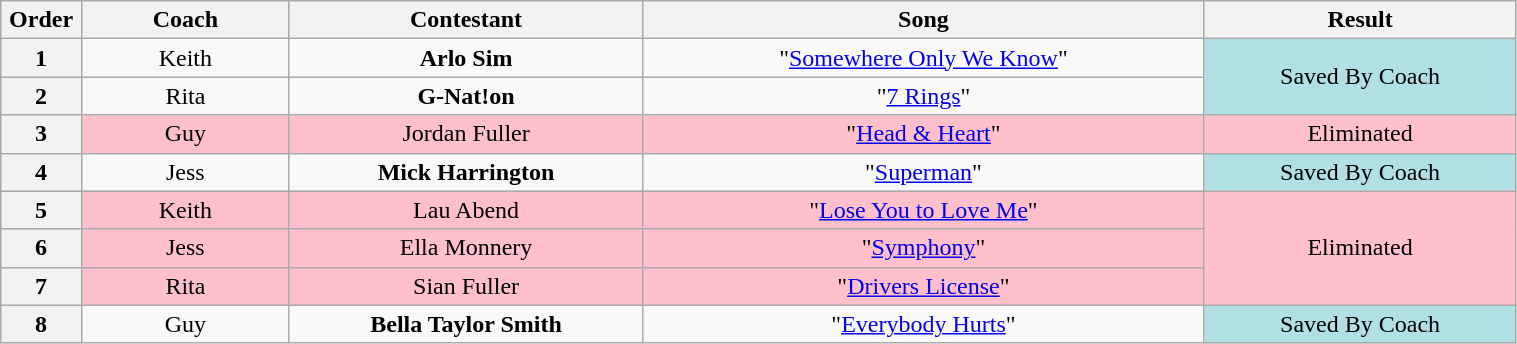<table class="wikitable" style="text-align:center; width:80%">
<tr>
<th width="1%">Order</th>
<th width="10%">Coach</th>
<th width="17%">Contestant</th>
<th width="27%">Song</th>
<th width="15%">Result</th>
</tr>
<tr>
<th scope="row">1</th>
<td>Keith</td>
<td><strong>Arlo Sim</strong></td>
<td>"<a href='#'>Somewhere Only We Know</a>"</td>
<td rowspan="2" bgcolor="#B0E0E6">Saved By Coach</td>
</tr>
<tr>
<th scope="row">2</th>
<td>Rita</td>
<td><strong>G-Nat!on</strong></td>
<td>"<a href='#'>7 Rings</a>"</td>
</tr>
<tr bgcolor="pink">
<th scope="row">3</th>
<td>Guy</td>
<td>Jordan Fuller</td>
<td>"<a href='#'>Head & Heart</a>"</td>
<td>Eliminated</td>
</tr>
<tr>
<th scope="row">4</th>
<td>Jess</td>
<td><strong>Mick Harrington</strong></td>
<td>"<a href='#'>Superman</a>"</td>
<td bgcolor="#B0E0E6">Saved By Coach</td>
</tr>
<tr bgcolor="pink">
<th scope="row">5</th>
<td>Keith</td>
<td>Lau Abend</td>
<td>"<a href='#'>Lose You to Love Me</a>"</td>
<td rowspan="3">Eliminated</td>
</tr>
<tr bgcolor="pink">
<th scope="row">6</th>
<td>Jess</td>
<td>Ella Monnery</td>
<td>"<a href='#'>Symphony</a>"</td>
</tr>
<tr bgcolor="pink">
<th scope="row">7</th>
<td>Rita</td>
<td>Sian Fuller</td>
<td>"<a href='#'>Drivers License</a>"</td>
</tr>
<tr>
<th scope="row">8</th>
<td>Guy</td>
<td><strong>Bella Taylor Smith</strong></td>
<td>"<a href='#'>Everybody Hurts</a>"</td>
<td bgcolor="#B0E0E6">Saved By Coach</td>
</tr>
</table>
